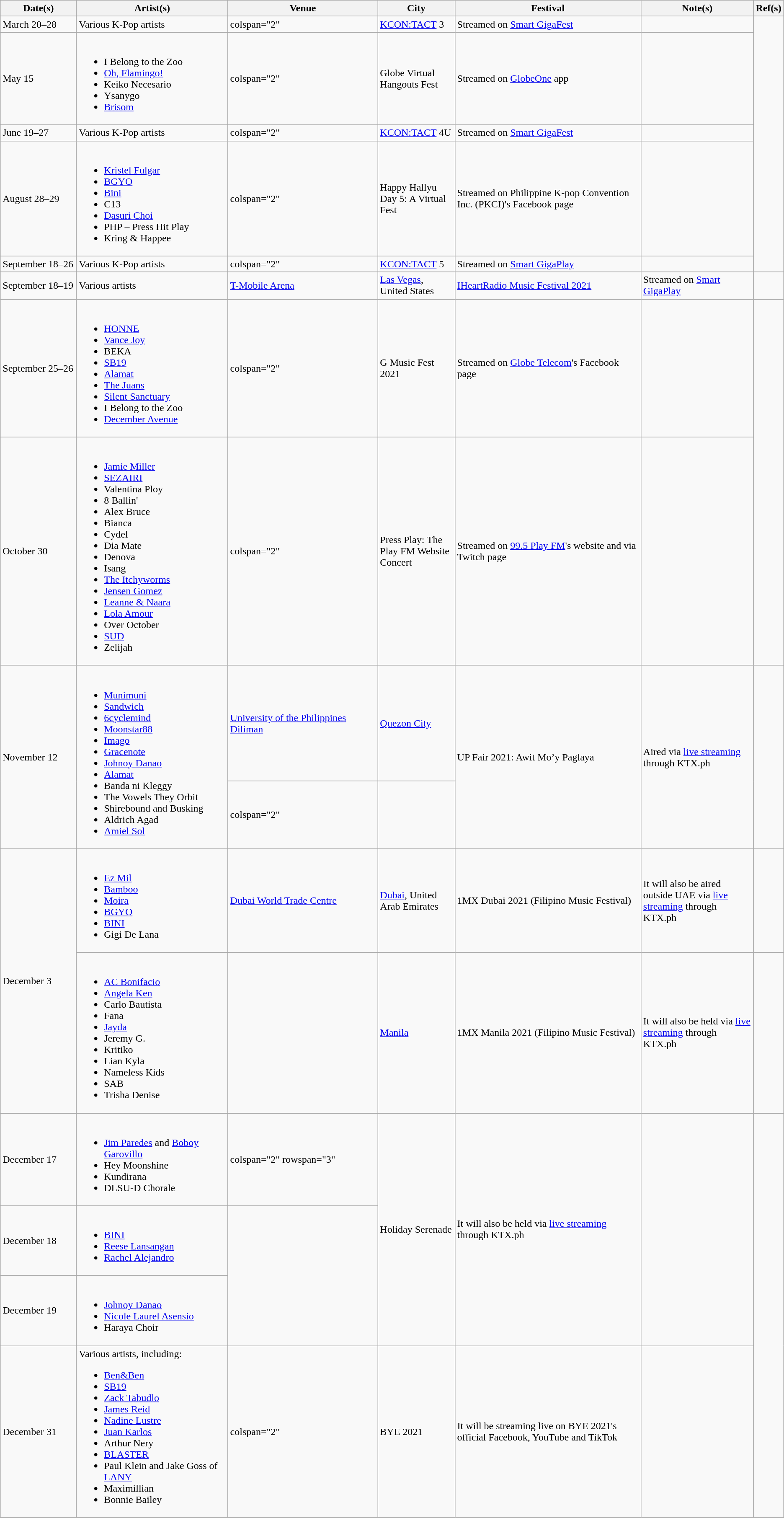<table class="wikitable sortable" style="font-size: 100%; width=100%;" style="text-align:center;">
<tr>
<th class="unsortable" style="width: 10%;" scope="col">Date(s)</th>
<th class="unsortable" style="width: 20%;" scope="col">Artist(s)</th>
<th style="width: 20%;" scope="col">Venue</th>
<th style="width: 10%;" scope="col">City</th>
<th style="width: 25%;" scope="col">Festival</th>
<th style="width: 30%;" scope="col">Note(s)</th>
<th style="width: 1%;" scope="col">Ref(s)</th>
</tr>
<tr>
<td>March 20–28</td>
<td>Various K-Pop artists</td>
<td>colspan="2" </td>
<td><a href='#'>KCON:TACT</a> 3</td>
<td>Streamed on <a href='#'>Smart GigaFest</a></td>
<td></td>
</tr>
<tr>
<td>May 15</td>
<td><br><ul><li>I Belong to the Zoo</li><li><a href='#'>Oh, Flamingo!</a></li><li>Keiko Necesario</li><li>Ysanygo</li><li><a href='#'>Brisom</a></li></ul></td>
<td>colspan="2" </td>
<td>Globe Virtual Hangouts Fest</td>
<td>Streamed on <a href='#'>GlobeOne</a> app</td>
<td></td>
</tr>
<tr>
<td>June 19–27</td>
<td>Various K-Pop artists</td>
<td>colspan="2" </td>
<td><a href='#'>KCON:TACT</a> 4U</td>
<td>Streamed on <a href='#'>Smart GigaFest</a></td>
<td></td>
</tr>
<tr>
<td>August 28–29</td>
<td><br><ul><li><a href='#'>Kristel Fulgar</a></li><li><a href='#'>BGYO</a></li><li><a href='#'>Bini</a></li><li>C13</li><li><a href='#'>Dasuri Choi</a></li><li>PHP – Press Hit Play</li><li>Kring & Happee</li></ul></td>
<td>colspan="2" </td>
<td>Happy Hallyu Day 5: A Virtual Fest</td>
<td>Streamed on Philippine K-pop Convention Inc. (PKCI)'s Facebook page</td>
<td></td>
</tr>
<tr>
<td>September 18–26</td>
<td>Various K-Pop artists</td>
<td>colspan="2" </td>
<td><a href='#'>KCON:TACT</a> 5</td>
<td>Streamed on <a href='#'>Smart GigaPlay</a></td>
<td></td>
</tr>
<tr>
<td>September 18–19</td>
<td>Various artists</td>
<td><a href='#'>T-Mobile Arena</a></td>
<td><a href='#'>Las Vegas</a>, United States</td>
<td><a href='#'>IHeartRadio Music Festival 2021</a></td>
<td>Streamed on <a href='#'>Smart GigaPlay</a></td>
<td></td>
</tr>
<tr>
<td>September 25–26</td>
<td><br><ul><li><a href='#'>HONNE</a></li><li><a href='#'>Vance Joy</a></li><li>BEKA</li><li><a href='#'>SB19</a></li><li><a href='#'>Alamat</a></li><li><a href='#'>The Juans</a></li><li><a href='#'>Silent Sanctuary</a></li><li>I Belong to the Zoo</li><li><a href='#'>December Avenue</a></li></ul></td>
<td>colspan="2" </td>
<td>G Music Fest 2021</td>
<td>Streamed on <a href='#'>Globe Telecom</a>'s Facebook page</td>
<td></td>
</tr>
<tr>
<td>October 30</td>
<td><br><ul><li><a href='#'>Jamie Miller</a></li><li><a href='#'>SEZAIRI</a></li><li>Valentina Ploy</li><li>8 Ballin'</li><li>Alex Bruce</li><li>Bianca</li><li>Cydel</li><li>Dia Mate</li><li>Denova</li><li>Isang</li><li><a href='#'>The Itchyworms</a></li><li><a href='#'>Jensen Gomez</a></li><li><a href='#'>Leanne & Naara</a></li><li><a href='#'>Lola Amour</a></li><li>Over October</li><li><a href='#'>SUD</a></li><li>Zelijah</li></ul></td>
<td>colspan="2" </td>
<td>Press Play: The Play FM Website Concert</td>
<td>Streamed on <a href='#'>99.5 Play FM</a>'s website and via Twitch page</td>
<td></td>
</tr>
<tr>
<td rowspan="2">November 12</td>
<td rowspan="2"><br><ul><li><a href='#'>Munimuni</a></li><li><a href='#'>Sandwich</a></li><li><a href='#'>6cyclemind</a></li><li><a href='#'>Moonstar88</a></li><li><a href='#'>Imago</a></li><li><a href='#'>Gracenote</a></li><li><a href='#'>Johnoy Danao</a></li><li><a href='#'>Alamat</a></li><li>Banda ni Kleggy</li><li>The Vowels They Orbit</li><li>Shirebound and Busking</li><li>Aldrich Agad</li><li><a href='#'>Amiel Sol</a></li></ul></td>
<td><a href='#'>University of the Philippines Diliman</a></td>
<td><a href='#'>Quezon City</a></td>
<td rowspan="2">UP Fair 2021: Awit Mo’y Paglaya</td>
<td rowspan="2">Aired via <a href='#'>live streaming</a> through KTX.ph</td>
<td rowspan="2"></td>
</tr>
<tr>
<td>colspan="2" </td>
</tr>
<tr>
<td rowspan="2">December 3</td>
<td><br><ul><li><a href='#'>Ez Mil</a></li><li><a href='#'>Bamboo</a></li><li><a href='#'>Moira</a></li><li><a href='#'>BGYO</a></li><li><a href='#'>BINI</a></li><li>Gigi De Lana</li></ul></td>
<td><a href='#'>Dubai World Trade Centre</a></td>
<td><a href='#'>Dubai</a>, United Arab Emirates</td>
<td>1MX Dubai 2021 (Filipino Music Festival)</td>
<td>It will also be aired outside UAE via <a href='#'>live streaming</a> through KTX.ph</td>
<td></td>
</tr>
<tr>
<td><br><ul><li><a href='#'>AC Bonifacio</a></li><li><a href='#'>Angela Ken</a></li><li>Carlo Bautista</li><li>Fana</li><li><a href='#'>Jayda</a></li><li>Jeremy G.</li><li>Kritiko</li><li>Lian Kyla</li><li>Nameless Kids</li><li>SAB</li><li>Trisha Denise</li></ul></td>
<td></td>
<td><a href='#'>Manila</a></td>
<td>1MX Manila 2021 (Filipino Music Festival)</td>
<td>It will also be held via <a href='#'>live streaming</a> through KTX.ph</td>
<td></td>
</tr>
<tr>
<td>December 17</td>
<td><br><ul><li><a href='#'>Jim Paredes</a> and <a href='#'>Boboy Garovillo</a></li><li>Hey Moonshine</li><li>Kundirana</li><li>DLSU-D Chorale</li></ul></td>
<td>colspan="2" rowspan="3" </td>
<td rowspan="3">Holiday Serenade</td>
<td rowspan="3">It will also be held via <a href='#'>live streaming</a> through KTX.ph</td>
<td rowspan="3"></td>
</tr>
<tr>
<td>December 18</td>
<td><br><ul><li><a href='#'>BINI</a></li><li><a href='#'>Reese Lansangan</a></li><li><a href='#'>Rachel Alejandro</a></li></ul></td>
</tr>
<tr>
<td>December 19</td>
<td><br><ul><li><a href='#'>Johnoy Danao</a></li><li><a href='#'>Nicole Laurel Asensio</a></li><li>Haraya Choir</li></ul></td>
</tr>
<tr>
<td>December 31</td>
<td>Various artists, including:<br><ul><li><a href='#'>Ben&Ben</a></li><li><a href='#'>SB19</a></li><li><a href='#'>Zack Tabudlo</a></li><li><a href='#'>James Reid</a></li><li><a href='#'>Nadine Lustre</a></li><li><a href='#'>Juan Karlos</a></li><li>Arthur Nery</li><li><a href='#'>BLASTER</a></li><li>Paul Klein and Jake Goss of <a href='#'>LANY</a></li><li>Maximillian</li><li>Bonnie Bailey</li></ul></td>
<td>colspan="2" </td>
<td>BYE 2021</td>
<td>It will be streaming live on BYE 2021's official Facebook, YouTube and TikTok</td>
<td></td>
</tr>
</table>
